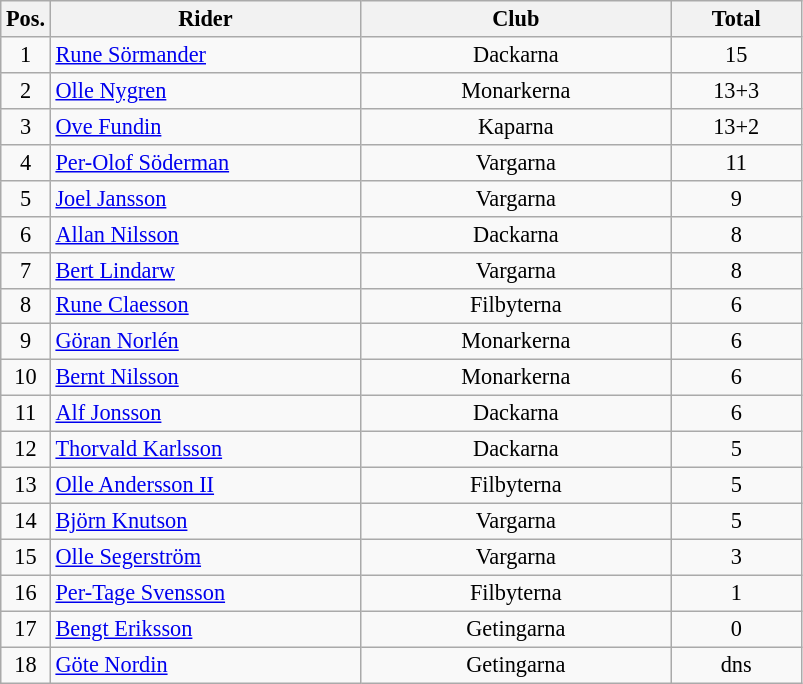<table class=wikitable style="font-size:93%;">
<tr>
<th width=25px>Pos.</th>
<th width=200px>Rider</th>
<th width=200px>Club</th>
<th width=80px>Total</th>
</tr>
<tr align=center>
<td>1</td>
<td align=left><a href='#'>Rune Sörmander</a></td>
<td>Dackarna</td>
<td>15</td>
</tr>
<tr align=center>
<td>2</td>
<td align=left><a href='#'>Olle Nygren</a></td>
<td>Monarkerna</td>
<td>13+3</td>
</tr>
<tr align=center>
<td>3</td>
<td align=left><a href='#'>Ove Fundin</a></td>
<td>Kaparna</td>
<td>13+2</td>
</tr>
<tr align=center>
<td>4</td>
<td align=left><a href='#'>Per-Olof Söderman</a></td>
<td>Vargarna</td>
<td>11</td>
</tr>
<tr align=center>
<td>5</td>
<td align=left><a href='#'>Joel Jansson</a></td>
<td>Vargarna</td>
<td>9</td>
</tr>
<tr align=center>
<td>6</td>
<td align=left><a href='#'>Allan Nilsson</a></td>
<td>Dackarna</td>
<td>8</td>
</tr>
<tr align=center>
<td>7</td>
<td align=left><a href='#'>Bert Lindarw</a></td>
<td>Vargarna</td>
<td>8</td>
</tr>
<tr align=center>
<td>8</td>
<td align=left><a href='#'>Rune Claesson</a></td>
<td>Filbyterna</td>
<td>6</td>
</tr>
<tr align=center>
<td>9</td>
<td align=left><a href='#'>Göran Norlén</a></td>
<td>Monarkerna</td>
<td>6</td>
</tr>
<tr align=center>
<td>10</td>
<td align=left><a href='#'>Bernt Nilsson</a></td>
<td>Monarkerna</td>
<td>6</td>
</tr>
<tr align=center>
<td>11</td>
<td align=left><a href='#'>Alf Jonsson</a></td>
<td>Dackarna</td>
<td>6</td>
</tr>
<tr align=center>
<td>12</td>
<td align=left><a href='#'>Thorvald Karlsson</a></td>
<td>Dackarna</td>
<td>5</td>
</tr>
<tr align=center>
<td>13</td>
<td align=left><a href='#'>Olle Andersson II</a></td>
<td>Filbyterna</td>
<td>5</td>
</tr>
<tr align=center>
<td>14</td>
<td align=left><a href='#'>Björn Knutson</a></td>
<td>Vargarna</td>
<td>5</td>
</tr>
<tr align=center>
<td>15</td>
<td align=left><a href='#'>Olle Segerström</a></td>
<td>Vargarna</td>
<td>3</td>
</tr>
<tr align=center>
<td>16</td>
<td align=left><a href='#'>Per-Tage Svensson</a></td>
<td>Filbyterna</td>
<td>1</td>
</tr>
<tr align=center>
<td>17</td>
<td align=left><a href='#'>Bengt Eriksson</a></td>
<td>Getingarna</td>
<td>0</td>
</tr>
<tr align=center>
<td>18</td>
<td align=left><a href='#'>Göte Nordin</a></td>
<td>Getingarna</td>
<td>dns</td>
</tr>
</table>
